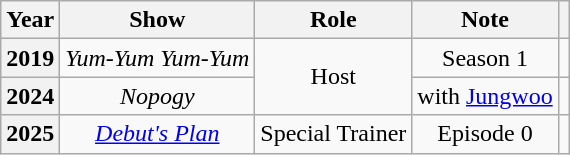<table class="wikitable sortable plainrowheaders" style="text-align: center;">
<tr>
<th scope="col">Year</th>
<th scope="col">Show</th>
<th scope="col">Role</th>
<th scope="col">Note</th>
<th scope="col" class="unsortable"></th>
</tr>
<tr>
<th scope="row">2019</th>
<td><em>Yum-Yum Yum-Yum</em></td>
<td rowspan="2">Host</td>
<td>Season 1</td>
<td></td>
</tr>
<tr>
<th scope="row">2024</th>
<td><em>Nopogy</em></td>
<td>with <a href='#'>Jungwoo</a></td>
<td></td>
</tr>
<tr>
<th scope="row">2025</th>
<td><em><a href='#'>Debut's Plan</a></em></td>
<td>Special Trainer</td>
<td>Episode 0</td>
<td></td>
</tr>
</table>
